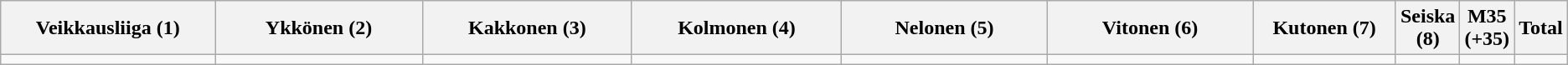<table class="wikitable">
<tr>
<th width="15%">Veikkausliiga (1)</th>
<th width="15%">Ykkönen (2)</th>
<th width="15%">Kakkonen (3)</th>
<th width="15%">Kolmonen (4)</th>
<th width="15%">Nelonen (5)</th>
<th width="15%">Vitonen (6)</th>
<th width="15%">Kutonen (7)</th>
<th width="15%">Seiska (8)</th>
<th width="15%">M35 (+35)</th>
<th width="15%">Total</th>
</tr>
<tr>
<td></td>
<td></td>
<td></td>
<td></td>
<td></td>
<td></td>
<td></td>
<td></td>
<td></td>
<td></td>
</tr>
</table>
